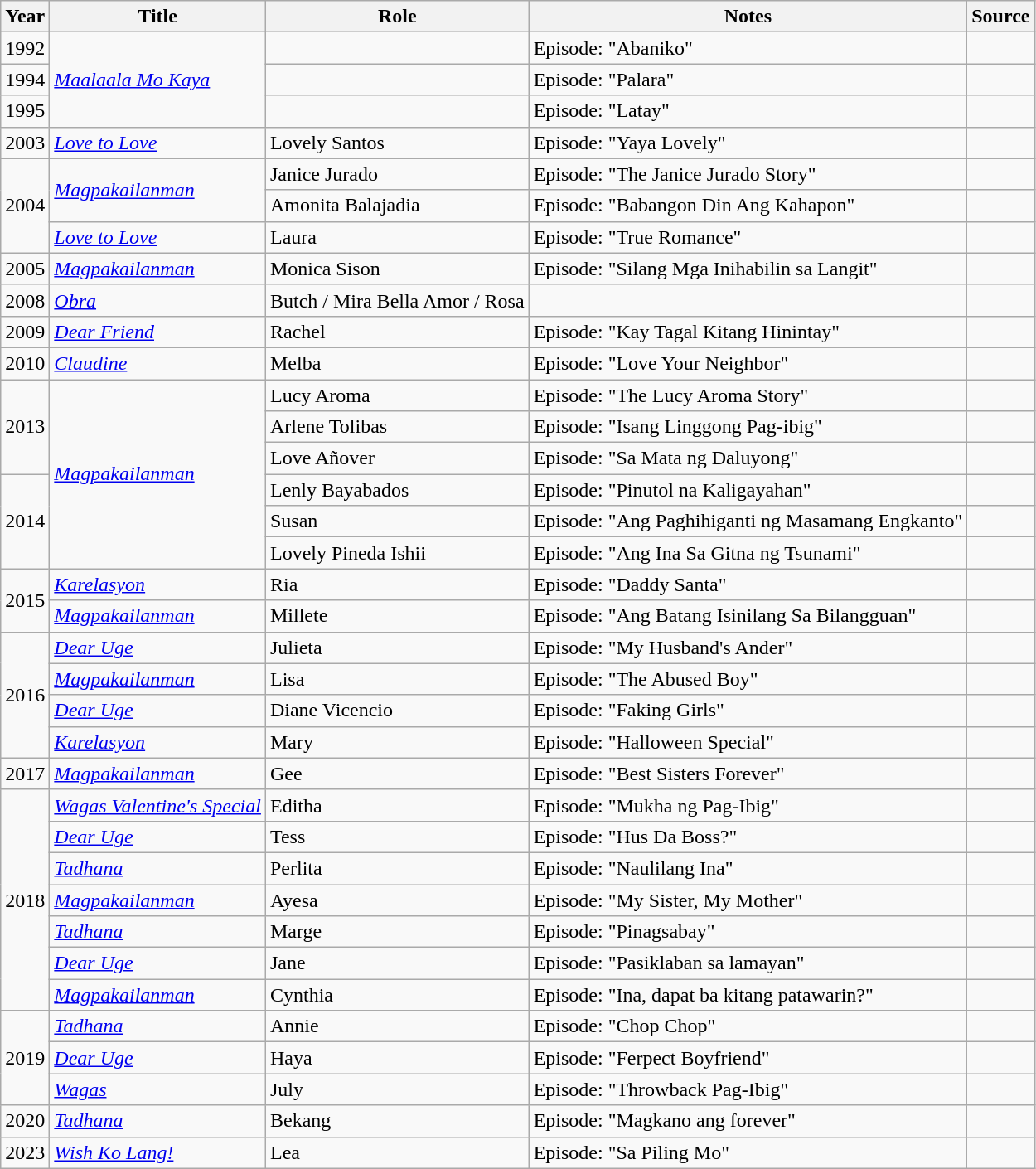<table class="wikitable sortable" >
<tr>
<th>Year</th>
<th>Title</th>
<th>Role</th>
<th class="unsortable">Notes</th>
<th class="unsortable">Source</th>
</tr>
<tr>
<td>1992</td>
<td rowspan="3"><em><a href='#'>Maalaala Mo Kaya</a></em></td>
<td></td>
<td>Episode: "Abaniko"</td>
<td></td>
</tr>
<tr>
<td>1994</td>
<td></td>
<td>Episode: "Palara"</td>
<td></td>
</tr>
<tr>
<td>1995</td>
<td></td>
<td>Episode: "Latay"</td>
<td></td>
</tr>
<tr>
<td>2003</td>
<td><em> <a href='#'>Love to Love</a></em></td>
<td>Lovely Santos</td>
<td>Episode: "Yaya Lovely"</td>
<td></td>
</tr>
<tr>
<td rowspan="3">2004</td>
<td rowspan="2"><em><a href='#'>Magpakailanman</a></em></td>
<td>Janice Jurado</td>
<td>Episode: "The Janice Jurado Story"</td>
<td></td>
</tr>
<tr>
<td>Amonita Balajadia</td>
<td>Episode: "Babangon Din Ang Kahapon"</td>
<td></td>
</tr>
<tr>
<td><em> <a href='#'>Love to Love</a></em></td>
<td>Laura</td>
<td>Episode: "True Romance"</td>
<td></td>
</tr>
<tr>
<td>2005</td>
<td><em><a href='#'>Magpakailanman</a></em></td>
<td>Monica Sison</td>
<td>Episode: "Silang Mga Inihabilin sa Langit"</td>
<td></td>
</tr>
<tr>
<td>2008</td>
<td><em> <a href='#'>Obra</a></em></td>
<td>Butch / Mira Bella Amor / Rosa</td>
<td></td>
<td></td>
</tr>
<tr>
<td>2009</td>
<td><em> <a href='#'>Dear Friend</a></em></td>
<td>Rachel</td>
<td>Episode: "Kay Tagal Kitang Hinintay"</td>
<td></td>
</tr>
<tr>
<td>2010</td>
<td><em> <a href='#'>Claudine</a></em></td>
<td>Melba</td>
<td>Episode: "Love Your Neighbor"</td>
<td></td>
</tr>
<tr>
<td rowspan="3">2013</td>
<td rowspan="6"><em><a href='#'>Magpakailanman</a></em></td>
<td>Lucy Aroma</td>
<td>Episode: "The Lucy Aroma Story"</td>
<td></td>
</tr>
<tr>
<td>Arlene Tolibas</td>
<td>Episode: "Isang Linggong Pag-ibig"</td>
<td></td>
</tr>
<tr>
<td>Love Añover</td>
<td>Episode: "Sa Mata ng Daluyong"</td>
<td></td>
</tr>
<tr>
<td rowspan="3">2014</td>
<td>Lenly Bayabados</td>
<td>Episode: "Pinutol na Kaligayahan"</td>
<td></td>
</tr>
<tr>
<td>Susan</td>
<td>Episode: "Ang Paghihiganti ng Masamang Engkanto"</td>
<td></td>
</tr>
<tr>
<td>Lovely Pineda Ishii</td>
<td>Episode: "Ang Ina Sa Gitna ng Tsunami"</td>
<td></td>
</tr>
<tr>
<td rowspan="2">2015</td>
<td><em><a href='#'>Karelasyon</a></em></td>
<td>Ria</td>
<td>Episode: "Daddy Santa"</td>
<td></td>
</tr>
<tr>
<td><em><a href='#'>Magpakailanman</a></em></td>
<td>Millete</td>
<td>Episode: "Ang Batang Isinilang Sa Bilangguan"</td>
<td></td>
</tr>
<tr>
<td rowspan="4">2016</td>
<td><em><a href='#'>Dear Uge</a></em></td>
<td>Julieta</td>
<td>Episode: "My Husband's Ander"</td>
<td></td>
</tr>
<tr>
<td><em><a href='#'>Magpakailanman</a></em></td>
<td>Lisa</td>
<td>Episode: "The Abused Boy"</td>
<td></td>
</tr>
<tr>
<td><em><a href='#'>Dear Uge</a></em></td>
<td>Diane Vicencio</td>
<td>Episode: "Faking Girls"</td>
<td></td>
</tr>
<tr>
<td><em><a href='#'>Karelasyon</a></em></td>
<td>Mary</td>
<td>Episode: "Halloween Special"</td>
<td></td>
</tr>
<tr>
<td>2017</td>
<td><em><a href='#'>Magpakailanman</a></em></td>
<td>Gee</td>
<td>Episode: "Best Sisters Forever"</td>
<td></td>
</tr>
<tr>
<td rowspan="7">2018</td>
<td><em> <a href='#'>Wagas Valentine's Special</a></em></td>
<td>Editha</td>
<td>Episode: "Mukha ng Pag-Ibig"</td>
<td></td>
</tr>
<tr>
<td><em><a href='#'>Dear Uge</a></em></td>
<td>Tess</td>
<td>Episode: "Hus Da Boss?"</td>
<td></td>
</tr>
<tr>
<td><em><a href='#'>Tadhana</a></em></td>
<td>Perlita</td>
<td>Episode: "Naulilang Ina"</td>
<td></td>
</tr>
<tr>
<td><em><a href='#'>Magpakailanman</a></em></td>
<td>Ayesa</td>
<td>Episode: "My Sister, My Mother"</td>
<td></td>
</tr>
<tr>
<td><em><a href='#'>Tadhana</a></em></td>
<td>Marge</td>
<td>Episode: "Pinagsabay"</td>
<td></td>
</tr>
<tr>
<td><em><a href='#'>Dear Uge</a></em></td>
<td>Jane</td>
<td>Episode: "Pasiklaban sa lamayan"</td>
<td></td>
</tr>
<tr>
<td><em><a href='#'>Magpakailanman</a></em></td>
<td>Cynthia</td>
<td>Episode: "Ina, dapat ba kitang patawarin?"</td>
<td></td>
</tr>
<tr>
<td rowspan="3">2019</td>
<td><em><a href='#'>Tadhana</a></em></td>
<td>Annie</td>
<td>Episode: "Chop Chop"</td>
<td></td>
</tr>
<tr>
<td><em><a href='#'>Dear Uge</a></em></td>
<td>Haya</td>
<td>Episode: "Ferpect Boyfriend"</td>
<td></td>
</tr>
<tr>
<td><em> <a href='#'>Wagas</a></em></td>
<td>July</td>
<td>Episode: "Throwback Pag-Ibig"</td>
<td></td>
</tr>
<tr>
<td>2020</td>
<td><em><a href='#'>Tadhana</a></em></td>
<td>Bekang</td>
<td>Episode: "Magkano ang forever"</td>
<td></td>
</tr>
<tr>
<td>2023</td>
<td><em><a href='#'>Wish Ko Lang!</a></em></td>
<td>Lea</td>
<td>Episode: "Sa Piling Mo"</td>
<td></td>
</tr>
</table>
